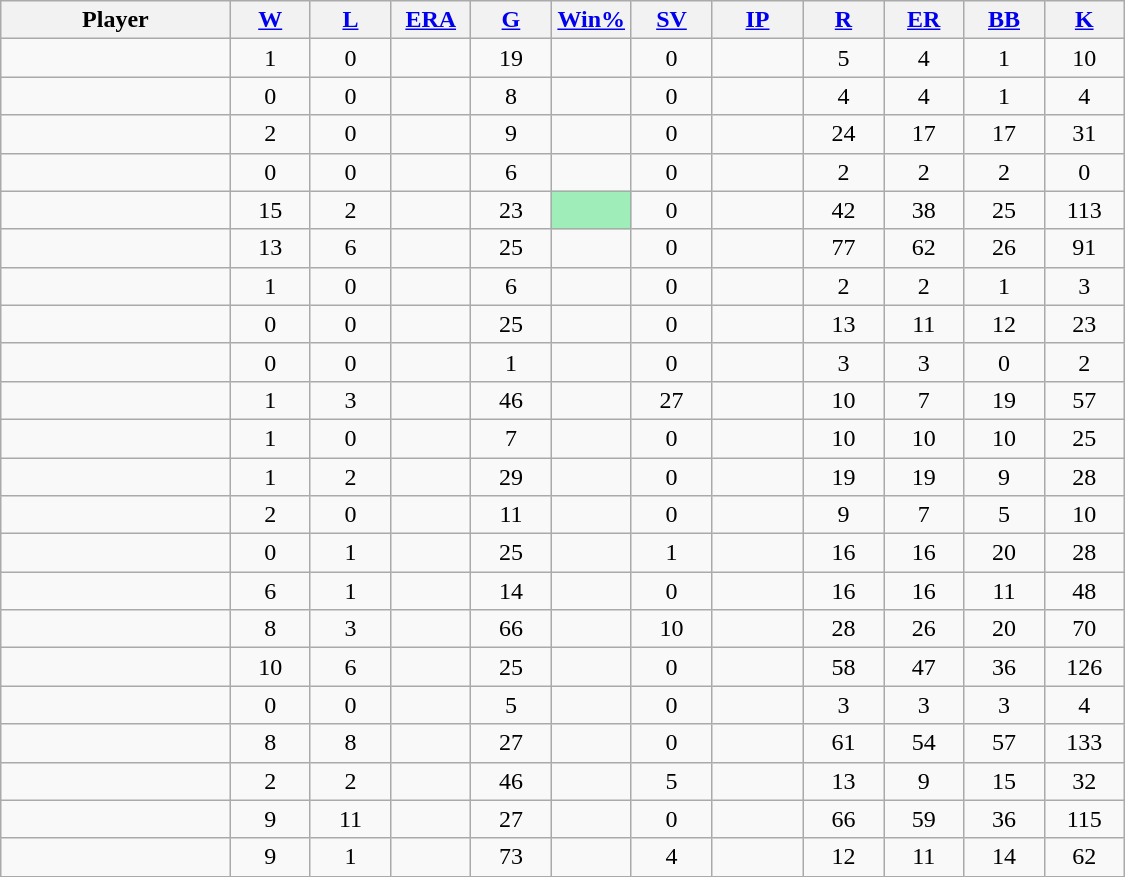<table class="wikitable sortable" style="text-align:center;">
<tr>
<th bgcolor="#DDDDFF" width="20%">Player</th>
<th bgcolor="#DDDDFF" width="7%"><a href='#'>W</a></th>
<th bgcolor="#DDDDFF" width="7%"><a href='#'>L</a></th>
<th bgcolor="#DDDDFF" width="7%"><a href='#'>ERA</a></th>
<th bgcolor="#DDDDFF" width="7%"><a href='#'>G</a></th>
<th bgcolor="#DDDDFF" width="7%"><a href='#'>Win%</a></th>
<th bgcolor="#DDDDFF" width="7%"><a href='#'>SV</a></th>
<th bgcolor="#DDDDFF" width="8%"><a href='#'>IP</a></th>
<th bgcolor="#DDDDFF" width="7%"><a href='#'>R</a></th>
<th bgcolor="#DDDDFF" width="7%"><a href='#'>ER</a></th>
<th bgcolor="#DDDDFF" width="7%"><a href='#'>BB</a></th>
<th bgcolor="#DDDDFF" width="7%"><a href='#'>K</a></th>
</tr>
<tr>
<td></td>
<td>1</td>
<td>0</td>
<td></td>
<td>19</td>
<td></td>
<td>0</td>
<td></td>
<td>5</td>
<td>4</td>
<td>1</td>
<td>10</td>
</tr>
<tr>
<td></td>
<td>0</td>
<td>0</td>
<td></td>
<td>8</td>
<td></td>
<td>0</td>
<td></td>
<td>4</td>
<td>4</td>
<td>1</td>
<td>4</td>
</tr>
<tr>
<td></td>
<td>2</td>
<td>0</td>
<td></td>
<td>9</td>
<td></td>
<td>0</td>
<td></td>
<td>24</td>
<td>17</td>
<td>17</td>
<td>31</td>
</tr>
<tr>
<td></td>
<td>0</td>
<td>0</td>
<td></td>
<td>6</td>
<td></td>
<td>0</td>
<td></td>
<td>2</td>
<td>2</td>
<td>2</td>
<td>0</td>
</tr>
<tr>
<td></td>
<td>15</td>
<td>2</td>
<td></td>
<td>23</td>
<td bgcolor="#9feeba"></td>
<td>0</td>
<td></td>
<td>42</td>
<td>38</td>
<td>25</td>
<td>113</td>
</tr>
<tr>
<td></td>
<td>13</td>
<td>6</td>
<td></td>
<td>25</td>
<td></td>
<td>0</td>
<td></td>
<td>77</td>
<td>62</td>
<td>26</td>
<td>91</td>
</tr>
<tr>
<td></td>
<td>1</td>
<td>0</td>
<td></td>
<td>6</td>
<td></td>
<td>0</td>
<td></td>
<td>2</td>
<td>2</td>
<td>1</td>
<td>3</td>
</tr>
<tr>
<td></td>
<td>0</td>
<td>0</td>
<td></td>
<td>25</td>
<td></td>
<td>0</td>
<td></td>
<td>13</td>
<td>11</td>
<td>12</td>
<td>23</td>
</tr>
<tr>
<td></td>
<td>0</td>
<td>0</td>
<td></td>
<td>1</td>
<td></td>
<td>0</td>
<td></td>
<td>3</td>
<td>3</td>
<td>0</td>
<td>2</td>
</tr>
<tr>
<td></td>
<td>1</td>
<td>3</td>
<td></td>
<td>46</td>
<td></td>
<td>27</td>
<td></td>
<td>10</td>
<td>7</td>
<td>19</td>
<td>57</td>
</tr>
<tr>
<td></td>
<td>1</td>
<td>0</td>
<td></td>
<td>7</td>
<td></td>
<td>0</td>
<td></td>
<td>10</td>
<td>10</td>
<td>10</td>
<td>25</td>
</tr>
<tr>
<td></td>
<td>1</td>
<td>2</td>
<td></td>
<td>29</td>
<td></td>
<td>0</td>
<td></td>
<td>19</td>
<td>19</td>
<td>9</td>
<td>28</td>
</tr>
<tr>
<td></td>
<td>2</td>
<td>0</td>
<td></td>
<td>11</td>
<td></td>
<td>0</td>
<td></td>
<td>9</td>
<td>7</td>
<td>5</td>
<td>10</td>
</tr>
<tr>
<td></td>
<td>0</td>
<td>1</td>
<td></td>
<td>25</td>
<td></td>
<td>1</td>
<td></td>
<td>16</td>
<td>16</td>
<td>20</td>
<td>28</td>
</tr>
<tr>
<td></td>
<td>6</td>
<td>1</td>
<td></td>
<td>14</td>
<td></td>
<td>0</td>
<td></td>
<td>16</td>
<td>16</td>
<td>11</td>
<td>48</td>
</tr>
<tr>
<td></td>
<td>8</td>
<td>3</td>
<td></td>
<td>66</td>
<td></td>
<td>10</td>
<td></td>
<td>28</td>
<td>26</td>
<td>20</td>
<td>70</td>
</tr>
<tr>
<td></td>
<td>10</td>
<td>6</td>
<td></td>
<td>25</td>
<td></td>
<td>0</td>
<td></td>
<td>58</td>
<td>47</td>
<td>36</td>
<td>126</td>
</tr>
<tr>
<td></td>
<td>0</td>
<td>0</td>
<td></td>
<td>5</td>
<td></td>
<td>0</td>
<td></td>
<td>3</td>
<td>3</td>
<td>3</td>
<td>4</td>
</tr>
<tr>
<td></td>
<td>8</td>
<td>8</td>
<td></td>
<td>27</td>
<td></td>
<td>0</td>
<td></td>
<td>61</td>
<td>54</td>
<td>57</td>
<td>133</td>
</tr>
<tr>
<td></td>
<td>2</td>
<td>2</td>
<td></td>
<td>46</td>
<td></td>
<td>5</td>
<td></td>
<td>13</td>
<td>9</td>
<td>15</td>
<td>32</td>
</tr>
<tr>
<td></td>
<td>9</td>
<td>11</td>
<td></td>
<td>27</td>
<td></td>
<td>0</td>
<td></td>
<td>66</td>
<td>59</td>
<td>36</td>
<td>115</td>
</tr>
<tr>
<td></td>
<td>9</td>
<td>1</td>
<td></td>
<td>73</td>
<td></td>
<td>4</td>
<td></td>
<td>12</td>
<td>11</td>
<td>14</td>
<td>62</td>
</tr>
</table>
